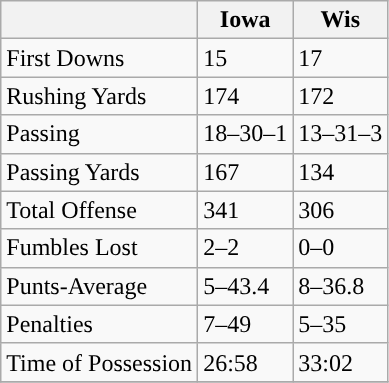<table class="wikitable">
<tr>
<th></th>
<th>Iowa</th>
<th>Wis</th>
</tr>
<tr>
<td>First Downs</td>
<td>15</td>
<td>17</td>
</tr>
<tr>
<td>Rushing Yards</td>
<td>174</td>
<td>172</td>
</tr>
<tr>
<td>Passing</td>
<td>18–30–1</td>
<td>13–31–3</td>
</tr>
<tr>
<td>Passing Yards</td>
<td>167</td>
<td>134</td>
</tr>
<tr>
<td>Total Offense</td>
<td>341</td>
<td>306</td>
</tr>
<tr>
<td>Fumbles Lost</td>
<td>2–2</td>
<td>0–0</td>
</tr>
<tr>
<td>Punts-Average</td>
<td>5–43.4</td>
<td>8–36.8</td>
</tr>
<tr>
<td>Penalties</td>
<td>7–49</td>
<td>5–35</td>
</tr>
<tr>
<td>Time of Possession</td>
<td>26:58</td>
<td>33:02</td>
</tr>
<tr>
</tr>
</table>
